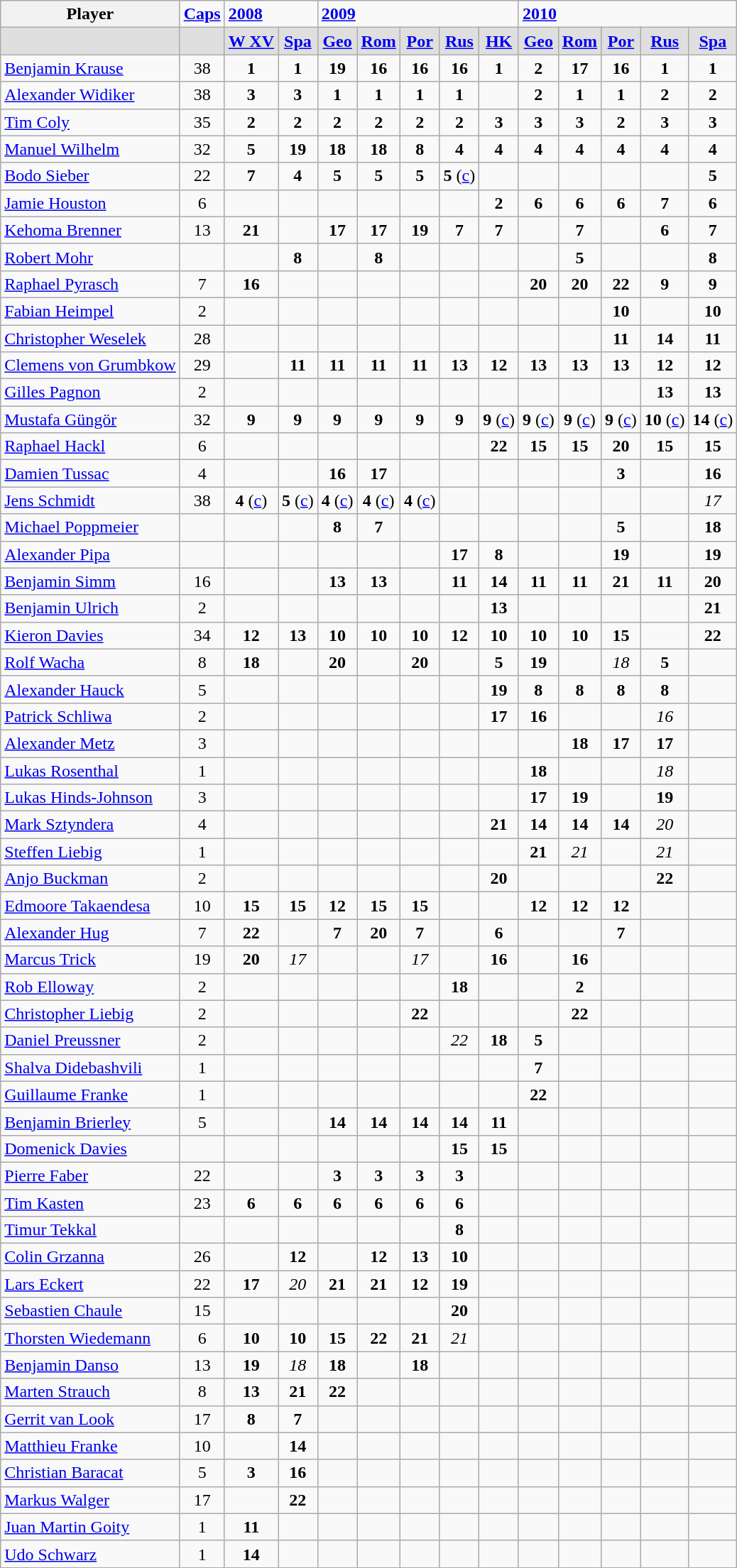<table class="wikitable">
<tr>
<th>Player</th>
<td><strong><a href='#'>Caps</a></strong> </td>
<td colspan=2><strong><a href='#'>2008</a></strong></td>
<td colspan=5><strong><a href='#'>2009</a></strong></td>
<td colspan=5><strong><a href='#'>2010</a></strong></td>
</tr>
<tr align="center" bgcolor="#dfdfdf">
<td></td>
<td></td>
<td><strong><a href='#'>W XV</a></strong></td>
<td><strong><a href='#'>Spa</a></strong></td>
<td><strong><a href='#'>Geo</a></strong></td>
<td><strong><a href='#'>Rom</a></strong></td>
<td><strong><a href='#'>Por</a></strong></td>
<td><strong><a href='#'>Rus</a></strong></td>
<td><strong><a href='#'>HK</a></strong></td>
<td><strong><a href='#'>Geo</a></strong></td>
<td><strong><a href='#'>Rom</a></strong></td>
<td><strong><a href='#'>Por</a></strong></td>
<td><strong><a href='#'>Rus</a></strong></td>
<td><strong><a href='#'>Spa</a></strong></td>
</tr>
<tr align="center">
<td align="left"><a href='#'>Benjamin Krause</a></td>
<td>38 </td>
<td><strong>1</strong></td>
<td><strong>1</strong></td>
<td><strong>19</strong> </td>
<td><strong>16</strong> </td>
<td><strong>16</strong> </td>
<td><strong>16</strong> </td>
<td><strong>1</strong> </td>
<td><strong>2</strong></td>
<td><strong>17</strong> </td>
<td><strong>16</strong> </td>
<td><strong>1</strong></td>
<td><strong>1</strong> </td>
</tr>
<tr align="center">
<td align="left"><a href='#'>Alexander Widiker</a></td>
<td>38</td>
<td><strong>3</strong></td>
<td><strong>3</strong></td>
<td><strong>1</strong></td>
<td><strong>1</strong> </td>
<td><strong>1</strong></td>
<td><strong>1</strong></td>
<td></td>
<td><strong>2</strong></td>
<td><strong>1</strong> </td>
<td><strong>1</strong> </td>
<td><strong>2</strong></td>
<td><strong>2</strong></td>
</tr>
<tr align="center">
<td align="left"><a href='#'>Tim Coly</a></td>
<td>35 </td>
<td><strong>2</strong> </td>
<td><strong>2</strong> </td>
<td><strong>2</strong> </td>
<td><strong>2</strong> </td>
<td><strong>2</strong></td>
<td><strong>2</strong></td>
<td><strong>3</strong></td>
<td><strong>3</strong> </td>
<td><strong>3</strong> </td>
<td><strong>2</strong> </td>
<td><strong>3</strong></td>
<td><strong>3</strong></td>
</tr>
<tr align="center">
<td align="left"><a href='#'>Manuel Wilhelm</a></td>
<td>32</td>
<td><strong>5</strong> </td>
<td><strong>19</strong> </td>
<td><strong>18</strong> </td>
<td><strong>18</strong> </td>
<td><strong>8</strong> </td>
<td><strong>4</strong></td>
<td><strong>4</strong></td>
<td><strong>4</strong></td>
<td><strong>4</strong> </td>
<td><strong>4</strong></td>
<td><strong>4</strong></td>
<td><strong>4</strong> </td>
</tr>
<tr align="center">
<td align="left"><a href='#'>Bodo Sieber</a></td>
<td>22 </td>
<td><strong>7</strong></td>
<td><strong>4</strong></td>
<td><strong>5</strong></td>
<td><strong>5</strong></td>
<td><strong>5</strong> </td>
<td><strong>5</strong> (<a href='#'>c</a>)</td>
<td></td>
<td></td>
<td></td>
<td></td>
<td></td>
<td><strong>5</strong></td>
</tr>
<tr align="center">
<td align="left"><a href='#'>Jamie Houston</a></td>
<td>6 </td>
<td></td>
<td></td>
<td></td>
<td></td>
<td></td>
<td></td>
<td><strong>2</strong> </td>
<td><strong>6</strong></td>
<td><strong>6</strong></td>
<td><strong>6</strong></td>
<td><strong>7</strong></td>
<td><strong>6</strong> </td>
</tr>
<tr align="center">
<td align="left"><a href='#'>Kehoma Brenner</a></td>
<td>13 </td>
<td><strong>21</strong> </td>
<td></td>
<td><strong>17</strong> </td>
<td><strong>17</strong> </td>
<td><strong>19</strong> </td>
<td><strong>7</strong> </td>
<td><strong>7</strong> </td>
<td></td>
<td><strong>7</strong> </td>
<td></td>
<td><strong>6</strong></td>
<td><strong>7</strong> </td>
</tr>
<tr align="center">
<td align="left"><a href='#'>Robert Mohr</a></td>
<td></td>
<td></td>
<td><strong>8</strong></td>
<td></td>
<td><strong>8</strong> </td>
<td></td>
<td></td>
<td></td>
<td></td>
<td><strong>5</strong></td>
<td></td>
<td></td>
<td><strong>8</strong></td>
</tr>
<tr align="center">
<td align="left"><a href='#'>Raphael Pyrasch</a></td>
<td>7 </td>
<td><strong>16</strong> </td>
<td></td>
<td></td>
<td></td>
<td></td>
<td></td>
<td></td>
<td><strong>20</strong> </td>
<td><strong>20</strong>  </td>
<td><strong>22</strong> </td>
<td><strong>9</strong> </td>
<td><strong>9</strong> </td>
</tr>
<tr align="center">
<td align="left"><a href='#'>Fabian Heimpel</a></td>
<td>2 </td>
<td></td>
<td></td>
<td></td>
<td></td>
<td></td>
<td></td>
<td></td>
<td></td>
<td></td>
<td><strong>10</strong></td>
<td></td>
<td><strong>10</strong></td>
</tr>
<tr align="center">
<td align="left"><a href='#'>Christopher Weselek</a></td>
<td>28 </td>
<td></td>
<td></td>
<td></td>
<td></td>
<td></td>
<td></td>
<td></td>
<td></td>
<td></td>
<td><strong>11</strong> </td>
<td><strong>14</strong></td>
<td><strong>11</strong></td>
</tr>
<tr align="center">
<td align="left"><a href='#'>Clemens von Grumbkow</a></td>
<td>29</td>
<td></td>
<td><strong>11</strong></td>
<td><strong>11</strong></td>
<td><strong>11</strong> </td>
<td><strong>11</strong>  </td>
<td><strong>13</strong></td>
<td><strong>12</strong></td>
<td><strong>13</strong></td>
<td><strong>13</strong></td>
<td><strong>13</strong> </td>
<td><strong>12</strong> </td>
<td><strong>12</strong></td>
</tr>
<tr align="center">
<td align="left"><a href='#'>Gilles Pagnon</a></td>
<td>2 </td>
<td></td>
<td></td>
<td></td>
<td></td>
<td></td>
<td></td>
<td></td>
<td></td>
<td></td>
<td></td>
<td><strong>13</strong></td>
<td><strong>13</strong> </td>
</tr>
<tr align="center">
<td align="left"><a href='#'>Mustafa Güngör</a></td>
<td>32 </td>
<td><strong>9</strong></td>
<td><strong>9</strong></td>
<td><strong>9</strong></td>
<td><strong>9</strong></td>
<td><strong>9</strong></td>
<td><strong>9</strong></td>
<td><strong>9</strong> (<a href='#'>c</a>)</td>
<td><strong>9</strong> (<a href='#'>c</a>)</td>
<td><strong>9</strong> (<a href='#'>c</a>)</td>
<td><strong>9</strong> (<a href='#'>c</a>)</td>
<td><strong>10</strong> (<a href='#'>c</a>)</td>
<td><strong>14</strong> (<a href='#'>c</a>)</td>
</tr>
<tr align="center">
<td align="left"><a href='#'>Raphael Hackl</a></td>
<td>6 </td>
<td></td>
<td></td>
<td></td>
<td></td>
<td></td>
<td></td>
<td><strong>22</strong> </td>
<td><strong>15</strong></td>
<td><strong>15</strong> </td>
<td><strong>20</strong> </td>
<td><strong>15</strong></td>
<td><strong>15</strong> </td>
</tr>
<tr align="center">
<td align="left"><a href='#'>Damien Tussac</a></td>
<td>4</td>
<td></td>
<td></td>
<td><strong>16</strong> </td>
<td><strong>17</strong> </td>
<td></td>
<td></td>
<td></td>
<td></td>
<td></td>
<td><strong>3</strong> </td>
<td></td>
<td><strong>16</strong> </td>
</tr>
<tr align="center">
<td align="left"><a href='#'>Jens Schmidt</a></td>
<td>38 </td>
<td><strong>4</strong>  (<a href='#'>c</a>)</td>
<td><strong>5</strong> (<a href='#'>c</a>)</td>
<td><strong>4</strong> (<a href='#'>c</a>)</td>
<td><strong>4</strong> (<a href='#'>c</a>)</td>
<td><strong>4</strong> (<a href='#'>c</a>)</td>
<td></td>
<td></td>
<td></td>
<td></td>
<td></td>
<td></td>
<td><em>17</em></td>
</tr>
<tr align="center">
<td align="left"><a href='#'>Michael Poppmeier</a></td>
<td></td>
<td></td>
<td></td>
<td><strong>8</strong> </td>
<td><strong>7</strong> </td>
<td></td>
<td></td>
<td></td>
<td></td>
<td></td>
<td><strong>5</strong></td>
<td></td>
<td><strong>18</strong> </td>
</tr>
<tr align="center">
<td align="left"><a href='#'>Alexander Pipa</a></td>
<td></td>
<td></td>
<td></td>
<td></td>
<td></td>
<td></td>
<td><strong>17</strong> </td>
<td><strong>8</strong></td>
<td></td>
<td></td>
<td><strong>19</strong> </td>
<td></td>
<td><strong>19</strong> </td>
</tr>
<tr align="center">
<td align="left"><a href='#'>Benjamin Simm</a></td>
<td>16</td>
<td></td>
<td></td>
<td><strong>13</strong></td>
<td><strong>13</strong> </td>
<td></td>
<td><strong>11</strong></td>
<td><strong>14</strong> </td>
<td><strong>11</strong></td>
<td><strong>11</strong> </td>
<td><strong>21</strong> </td>
<td><strong>11</strong></td>
<td><strong>20</strong> </td>
</tr>
<tr align="center">
<td align="left"><a href='#'>Benjamin Ulrich</a></td>
<td>2 </td>
<td></td>
<td></td>
<td></td>
<td></td>
<td></td>
<td></td>
<td><strong>13</strong> </td>
<td></td>
<td></td>
<td></td>
<td></td>
<td><strong>21</strong> </td>
</tr>
<tr align="center">
<td align="left"><a href='#'>Kieron Davies</a></td>
<td>34 </td>
<td><strong>12</strong></td>
<td><strong>13</strong></td>
<td><strong>10</strong> </td>
<td><strong>10</strong></td>
<td><strong>10</strong></td>
<td><strong>12</strong> </td>
<td><strong>10</strong></td>
<td><strong>10</strong></td>
<td><strong>10</strong></td>
<td><strong>15</strong></td>
<td></td>
<td><strong>22</strong> </td>
</tr>
<tr align="center">
<td align="left"><a href='#'>Rolf Wacha</a></td>
<td>8 </td>
<td><strong>18</strong> </td>
<td></td>
<td><strong>20</strong> </td>
<td></td>
<td><strong>20</strong> </td>
<td></td>
<td><strong>5</strong> </td>
<td><strong>19</strong> </td>
<td></td>
<td><em>18</em></td>
<td><strong>5</strong> </td>
<td></td>
</tr>
<tr align="center">
<td align="left"><a href='#'>Alexander Hauck</a></td>
<td>5 </td>
<td></td>
<td></td>
<td></td>
<td></td>
<td></td>
<td></td>
<td><strong>19</strong> </td>
<td><strong>8</strong> </td>
<td><strong>8</strong></td>
<td><strong>8</strong></td>
<td><strong>8</strong> </td>
<td></td>
</tr>
<tr align="center">
<td align="left"><a href='#'>Patrick Schliwa</a></td>
<td>2 </td>
<td></td>
<td></td>
<td></td>
<td></td>
<td></td>
<td></td>
<td><strong>17</strong> </td>
<td><strong>16</strong> </td>
<td></td>
<td></td>
<td><em>16</em></td>
<td></td>
</tr>
<tr align="center">
<td align="left"><a href='#'>Alexander Metz</a></td>
<td>3 </td>
<td></td>
<td></td>
<td></td>
<td></td>
<td></td>
<td></td>
<td></td>
<td></td>
<td><strong>18</strong> </td>
<td><strong>17</strong> </td>
<td><strong>17</strong> </td>
<td></td>
</tr>
<tr align="center">
<td align="left"><a href='#'>Lukas Rosenthal</a></td>
<td>1</td>
<td></td>
<td></td>
<td></td>
<td></td>
<td></td>
<td></td>
<td></td>
<td><strong>18</strong> </td>
<td></td>
<td></td>
<td><em>18</em></td>
<td></td>
</tr>
<tr align="center">
<td align="left"><a href='#'>Lukas Hinds-Johnson</a></td>
<td>3</td>
<td></td>
<td></td>
<td></td>
<td></td>
<td></td>
<td></td>
<td></td>
<td><strong>17</strong> </td>
<td><strong>19</strong> </td>
<td></td>
<td><strong>19</strong> </td>
<td></td>
</tr>
<tr align="center">
<td align="left"><a href='#'>Mark Sztyndera</a></td>
<td>4 </td>
<td></td>
<td></td>
<td></td>
<td></td>
<td></td>
<td></td>
<td><strong>21</strong> </td>
<td><strong>14</strong> </td>
<td><strong>14</strong></td>
<td><strong>14</strong> </td>
<td><em>20</em></td>
<td></td>
</tr>
<tr align="center">
<td align="left"><a href='#'>Steffen Liebig</a></td>
<td>1</td>
<td></td>
<td></td>
<td></td>
<td></td>
<td></td>
<td></td>
<td></td>
<td><strong>21</strong> </td>
<td><em>21</em></td>
<td></td>
<td><em>21</em></td>
<td></td>
</tr>
<tr align="center">
<td align="left"><a href='#'>Anjo Buckman</a></td>
<td>2</td>
<td></td>
<td></td>
<td></td>
<td></td>
<td></td>
<td></td>
<td><strong>20</strong> </td>
<td></td>
<td></td>
<td></td>
<td><strong>22</strong> </td>
<td></td>
</tr>
<tr align="center">
<td align="left"><a href='#'>Edmoore Takaendesa</a></td>
<td>10</td>
<td><strong>15</strong></td>
<td><strong>15</strong> </td>
<td><strong>12</strong></td>
<td><strong>15</strong></td>
<td><strong>15</strong></td>
<td></td>
<td></td>
<td><strong>12</strong></td>
<td><strong>12</strong></td>
<td><strong>12</strong> </td>
<td></td>
<td></td>
</tr>
<tr align="center">
<td align="left"><a href='#'>Alexander Hug</a></td>
<td>7 </td>
<td><strong>22</strong> </td>
<td></td>
<td><strong>7</strong> </td>
<td><strong>20</strong> </td>
<td><strong>7</strong> </td>
<td></td>
<td><strong>6</strong> </td>
<td></td>
<td></td>
<td><strong>7</strong> </td>
<td></td>
<td></td>
</tr>
<tr align="center">
<td align="left"><a href='#'>Marcus Trick</a></td>
<td>19</td>
<td><strong>20</strong> </td>
<td><em>17</em></td>
<td></td>
<td></td>
<td><em>17</em></td>
<td></td>
<td><strong>16</strong> </td>
<td></td>
<td><strong>16</strong> </td>
<td></td>
<td></td>
<td></td>
</tr>
<tr align="center">
<td align="left"><a href='#'>Rob Elloway</a></td>
<td>2</td>
<td></td>
<td></td>
<td></td>
<td></td>
<td></td>
<td><strong>18</strong> </td>
<td></td>
<td></td>
<td><strong>2</strong></td>
<td></td>
<td></td>
<td></td>
</tr>
<tr align="center">
<td align="left"><a href='#'>Christopher Liebig</a></td>
<td>2</td>
<td></td>
<td></td>
<td></td>
<td></td>
<td><strong>22</strong> </td>
<td></td>
<td></td>
<td></td>
<td><strong>22</strong> </td>
<td></td>
<td></td>
<td></td>
</tr>
<tr align="center">
<td align="left"><a href='#'>Daniel Preussner</a></td>
<td>2</td>
<td></td>
<td></td>
<td></td>
<td></td>
<td></td>
<td><em>22</em></td>
<td><strong>18</strong> </td>
<td><strong>5</strong> </td>
<td></td>
<td></td>
<td></td>
<td></td>
</tr>
<tr align="center">
<td align="left"><a href='#'>Shalva Didebashvili</a></td>
<td>1</td>
<td></td>
<td></td>
<td></td>
<td></td>
<td></td>
<td></td>
<td></td>
<td><strong>7</strong> </td>
<td></td>
<td></td>
<td></td>
<td></td>
</tr>
<tr align="center">
<td align="left"><a href='#'>Guillaume Franke</a></td>
<td>1</td>
<td></td>
<td></td>
<td></td>
<td></td>
<td></td>
<td></td>
<td></td>
<td><strong>22</strong> </td>
<td></td>
<td></td>
<td></td>
<td></td>
</tr>
<tr align="center">
<td align="left"><a href='#'>Benjamin Brierley</a></td>
<td>5 </td>
<td></td>
<td></td>
<td><strong>14</strong> </td>
<td><strong>14</strong></td>
<td><strong>14</strong></td>
<td><strong>14</strong> </td>
<td><strong>11</strong></td>
<td></td>
<td></td>
<td></td>
<td></td>
<td></td>
</tr>
<tr align="center">
<td align="left"><a href='#'>Domenick Davies</a></td>
<td></td>
<td></td>
<td></td>
<td></td>
<td></td>
<td></td>
<td><strong>15</strong></td>
<td><strong>15</strong> </td>
<td></td>
<td></td>
<td></td>
<td></td>
<td></td>
</tr>
<tr align="center">
<td align="left"><a href='#'>Pierre Faber</a></td>
<td>22</td>
<td></td>
<td></td>
<td><strong>3</strong> </td>
<td><strong>3</strong> </td>
<td><strong>3</strong> </td>
<td><strong>3</strong> </td>
<td></td>
<td></td>
<td></td>
<td></td>
<td></td>
<td></td>
</tr>
<tr align="center">
<td align="left"><a href='#'>Tim Kasten</a></td>
<td>23 </td>
<td><strong>6</strong> </td>
<td><strong>6</strong>  </td>
<td><strong>6</strong> </td>
<td><strong>6</strong></td>
<td><strong>6</strong> </td>
<td><strong>6</strong></td>
<td></td>
<td></td>
<td></td>
<td></td>
<td></td>
<td></td>
</tr>
<tr align="center">
<td align="left"><a href='#'>Timur Tekkal</a></td>
<td></td>
<td></td>
<td></td>
<td></td>
<td></td>
<td></td>
<td><strong>8</strong> </td>
<td></td>
<td></td>
<td></td>
<td></td>
<td></td>
<td></td>
</tr>
<tr align="center">
<td align="left"><a href='#'>Colin Grzanna</a></td>
<td>26</td>
<td></td>
<td><strong>12</strong></td>
<td></td>
<td><strong>12</strong></td>
<td><strong>13</strong></td>
<td><strong>10</strong></td>
<td></td>
<td></td>
<td></td>
<td></td>
<td></td>
<td></td>
</tr>
<tr align="center">
<td align="left"><a href='#'>Lars Eckert</a></td>
<td>22 </td>
<td><strong>17</strong>  </td>
<td><em>20</em></td>
<td><strong>21</strong> </td>
<td><strong>21</strong> </td>
<td><strong>12</strong> </td>
<td><strong>19</strong> </td>
<td></td>
<td></td>
<td></td>
<td></td>
<td></td>
<td></td>
</tr>
<tr align="center">
<td align="left"><a href='#'>Sebastien Chaule</a></td>
<td>15 </td>
<td></td>
<td></td>
<td></td>
<td></td>
<td></td>
<td><strong>20</strong> </td>
<td></td>
<td></td>
<td></td>
<td></td>
<td></td>
<td></td>
</tr>
<tr align="center">
<td align="left"><a href='#'>Thorsten Wiedemann</a></td>
<td>6 </td>
<td><strong>10</strong> </td>
<td><strong>10</strong></td>
<td><strong>15</strong></td>
<td><strong>22</strong> </td>
<td><strong>21</strong> </td>
<td><em>21</em></td>
<td></td>
<td></td>
<td></td>
<td></td>
<td></td>
<td></td>
</tr>
<tr align="center">
<td align="left"><a href='#'>Benjamin Danso</a></td>
<td>13</td>
<td><strong>19</strong> </td>
<td><em>18</em></td>
<td><strong>18</strong> </td>
<td></td>
<td><strong>18</strong> </td>
<td></td>
<td></td>
<td></td>
<td></td>
<td></td>
<td></td>
<td></td>
</tr>
<tr align="center">
<td align="left"><a href='#'>Marten Strauch</a></td>
<td>8 </td>
<td><strong>13</strong></td>
<td><strong>21</strong> </td>
<td><strong>22</strong> </td>
<td></td>
<td></td>
<td></td>
<td></td>
<td></td>
<td></td>
<td></td>
<td></td>
<td></td>
</tr>
<tr align="center">
<td align="left"><a href='#'>Gerrit van Look</a></td>
<td>17 </td>
<td><strong>8</strong></td>
<td><strong>7</strong></td>
<td></td>
<td></td>
<td></td>
<td></td>
<td></td>
<td></td>
<td></td>
<td></td>
<td></td>
<td></td>
</tr>
<tr align="center">
<td align="left"><a href='#'>Matthieu Franke</a></td>
<td>10 </td>
<td></td>
<td><strong>14</strong> </td>
<td></td>
<td></td>
<td></td>
<td></td>
<td></td>
<td></td>
<td></td>
<td></td>
<td></td>
<td></td>
</tr>
<tr align="center">
<td align="left"><a href='#'>Christian Baracat</a></td>
<td>5 </td>
<td><strong>3</strong> </td>
<td><strong>16</strong>  </td>
<td></td>
<td></td>
<td></td>
<td></td>
<td></td>
<td></td>
<td></td>
<td></td>
<td></td>
<td></td>
</tr>
<tr align="center">
<td align="left"><a href='#'>Markus Walger</a></td>
<td>17 </td>
<td></td>
<td><strong>22</strong> </td>
<td></td>
<td></td>
<td></td>
<td></td>
<td></td>
<td></td>
<td></td>
<td></td>
<td></td>
<td></td>
</tr>
<tr align="center">
<td align="left"><a href='#'>Juan Martin Goity</a></td>
<td>1 </td>
<td><strong>11</strong> </td>
<td></td>
<td></td>
<td></td>
<td></td>
<td></td>
<td></td>
<td></td>
<td></td>
<td></td>
<td></td>
<td></td>
</tr>
<tr align="center">
<td align="left"><a href='#'>Udo Schwarz</a></td>
<td>1 </td>
<td><strong>14</strong></td>
<td></td>
<td></td>
<td></td>
<td></td>
<td></td>
<td></td>
<td></td>
<td></td>
<td></td>
<td></td>
<td></td>
</tr>
</table>
